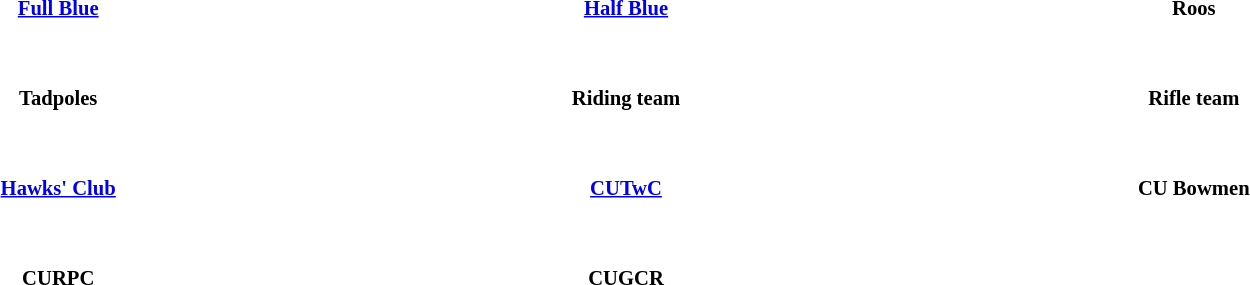<table class="toccolours" style="margin: 0 auto; width:90%; font-size: 0.86em">
<tr>
<th><a href='#'>Full Blue</a></th>
<th><a href='#'>Half Blue</a></th>
<th>Roos</th>
</tr>
<tr>
<td style="width: 33%;"><br></td>
<td style="width: 33%;"><br></td>
<td style="width: 33%;"><br></td>
</tr>
<tr>
<td> </td>
</tr>
<tr>
<th>Tadpoles</th>
<th>Riding team</th>
<th>Rifle team</th>
</tr>
<tr>
<td><br></td>
<td><br></td>
<td><br></td>
</tr>
<tr>
<td> </td>
</tr>
<tr>
<th><a href='#'>Hawks' Club</a></th>
<th><a href='#'>CUTwC</a></th>
<th>CU Bowmen</th>
</tr>
<tr>
<td><br></td>
<td><br></td>
<td><br></td>
</tr>
<tr>
<td> </td>
</tr>
<tr>
<th Cambridge University Revolver and Pistol Club>CURPC</th>
<th Cambridge University Guild of Change Ringers>CUGCR</th>
</tr>
<tr>
<td><br></td>
<td><br></td>
<td></td>
</tr>
</table>
